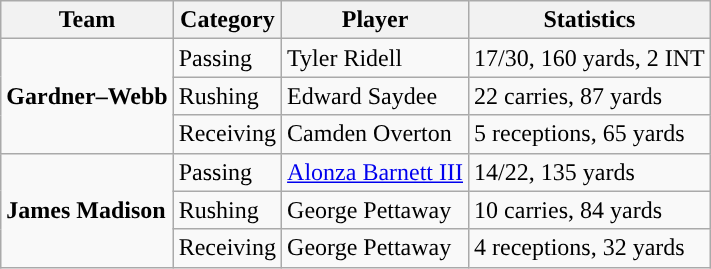<table class="wikitable" style="float: right;">
<tr>
<th>Team</th>
<th>Category</th>
<th>Player</th>
<th>Statistics</th>
</tr>
<tr>
<td rowspan=3><strong>Gardner–Webb</strong></td>
<td>Passing</td>
<td>Tyler Ridell</td>
<td>17/30, 160 yards, 2 INT</td>
</tr>
<tr>
<td>Rushing</td>
<td>Edward Saydee</td>
<td>22 carries, 87 yards</td>
</tr>
<tr>
<td>Receiving</td>
<td>Camden Overton</td>
<td>5 receptions, 65 yards</td>
</tr>
<tr>
<td rowspan=3><strong>James Madison</strong></td>
<td>Passing</td>
<td><a href='#'>Alonza Barnett III</a></td>
<td>14/22, 135 yards</td>
</tr>
<tr>
<td>Rushing</td>
<td>George Pettaway</td>
<td>10 carries, 84 yards</td>
</tr>
<tr>
<td>Receiving</td>
<td>George Pettaway</td>
<td>4 receptions, 32 yards</td>
</tr>
</table>
